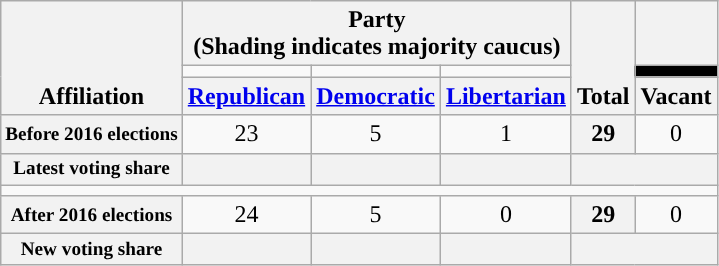<table class=wikitable style="text-align:center">
<tr style="vertical-align:bottom;">
<th rowspan=3>Affiliation</th>
<th colspan=3>Party <div>(Shading indicates majority caucus)</div></th>
<th rowspan=3>Total</th>
<th></th>
</tr>
<tr style="height:5px">
<td style="background-color:"></td>
<td style="background-color:"></td>
<td style="background-color:"></td>
<td style="background-color:black"></td>
</tr>
<tr>
<th><a href='#'>Republican</a></th>
<th><a href='#'>Democratic</a></th>
<th><a href='#'>Libertarian</a></th>
<th>Vacant</th>
</tr>
<tr>
<th nowrap style="font-size:80%">Before 2016 elections</th>
<td>23</td>
<td>5</td>
<td>1</td>
<th>29</th>
<td>0</td>
</tr>
<tr>
<th nowrap style="font-size:80%">Latest voting share</th>
<th></th>
<th></th>
<th></th>
<th colspan=3></th>
</tr>
<tr>
<td colspan=6></td>
</tr>
<tr>
<th nowrap style="font-size:80%">After 2016 elections</th>
<td>24</td>
<td>5</td>
<td>0</td>
<th>29</th>
<td>0</td>
</tr>
<tr>
<th nowrap style="font-size:80%">New voting share</th>
<th></th>
<th></th>
<th></th>
<th colspan=3></th>
</tr>
</table>
